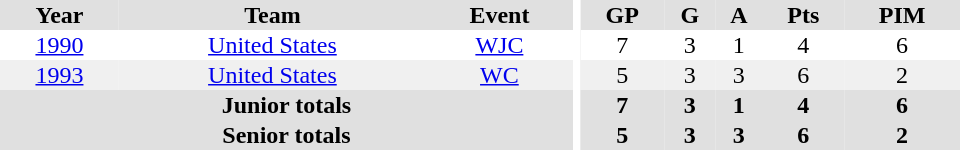<table border="0" cellpadding="1" cellspacing="0" ID="Table3" style="text-align:center; width:40em">
<tr bgcolor="#e0e0e0">
<th>Year</th>
<th>Team</th>
<th>Event</th>
<th rowspan="102" bgcolor="#ffffff"></th>
<th>GP</th>
<th>G</th>
<th>A</th>
<th>Pts</th>
<th>PIM</th>
</tr>
<tr>
<td><a href='#'>1990</a></td>
<td><a href='#'>United States</a></td>
<td><a href='#'>WJC</a></td>
<td>7</td>
<td>3</td>
<td>1</td>
<td>4</td>
<td>6</td>
</tr>
<tr bgcolor="#f0f0f0">
<td><a href='#'>1993</a></td>
<td><a href='#'>United States</a></td>
<td><a href='#'>WC</a></td>
<td>5</td>
<td>3</td>
<td>3</td>
<td>6</td>
<td>2</td>
</tr>
<tr bgcolor="#e0e0e0">
<th colspan="3">Junior totals</th>
<th>7</th>
<th>3</th>
<th>1</th>
<th>4</th>
<th>6</th>
</tr>
<tr bgcolor="#e0e0e0">
<th colspan="3">Senior totals</th>
<th>5</th>
<th>3</th>
<th>3</th>
<th>6</th>
<th>2</th>
</tr>
</table>
